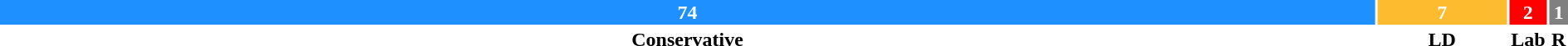<table style="width:100%; text-align:center;">
<tr style="color:white;">
<td style="background:dodgerblue; width:88.1%;"><strong>74</strong></td>
<td style="background:#FDBB30; width:8.3%;"><strong>7</strong></td>
<td style="background:red; width:2.4%;"><strong>2</strong></td>
<td style="background:grey; width:1.2%;"><strong>1</strong></td>
</tr>
<tr>
<td><span><strong>Conservative</strong></span></td>
<td><span><strong>LD</strong></span></td>
<td><span><strong>Lab</strong></span></td>
<td><span><strong>R</strong></span></td>
</tr>
</table>
